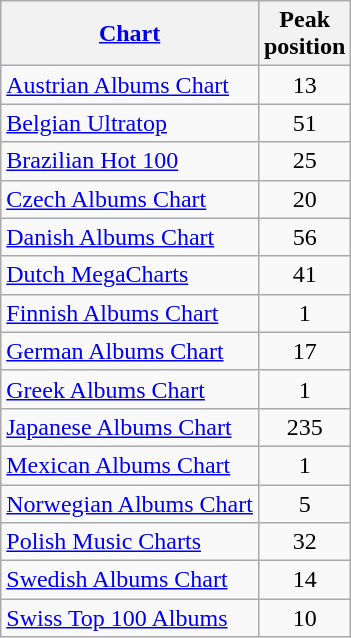<table class="wikitable">
<tr>
<th><a href='#'>Chart</a></th>
<th>Peak<br>position</th>
</tr>
<tr>
<td><a href='#'>Austrian Albums Chart</a></td>
<td align="center">13</td>
</tr>
<tr>
<td><a href='#'>Belgian Ultratop</a></td>
<td align="center">51</td>
</tr>
<tr>
<td><a href='#'>Brazilian Hot 100</a></td>
<td align="center">25</td>
</tr>
<tr>
<td><a href='#'>Czech Albums Chart</a></td>
<td align="center">20</td>
</tr>
<tr>
<td><a href='#'>Danish Albums Chart</a></td>
<td align="center">56</td>
</tr>
<tr>
<td><a href='#'>Dutch MegaCharts</a></td>
<td align="center">41</td>
</tr>
<tr>
<td><a href='#'>Finnish Albums Chart</a></td>
<td align="center">1</td>
</tr>
<tr>
<td><a href='#'>German Albums Chart</a></td>
<td align="center">17</td>
</tr>
<tr>
<td><a href='#'>Greek Albums Chart</a></td>
<td align="center">1</td>
</tr>
<tr>
<td><a href='#'>Japanese Albums Chart</a></td>
<td align="center">235</td>
</tr>
<tr>
<td><a href='#'>Mexican Albums Chart</a></td>
<td align="center">1</td>
</tr>
<tr>
<td><a href='#'>Norwegian Albums Chart</a></td>
<td align="center">5</td>
</tr>
<tr>
<td><a href='#'>Polish Music Charts</a></td>
<td align="center">32</td>
</tr>
<tr>
<td><a href='#'>Swedish Albums Chart</a></td>
<td align="center">14</td>
</tr>
<tr>
<td><a href='#'>Swiss Top 100 Albums</a></td>
<td align="center">10</td>
</tr>
</table>
